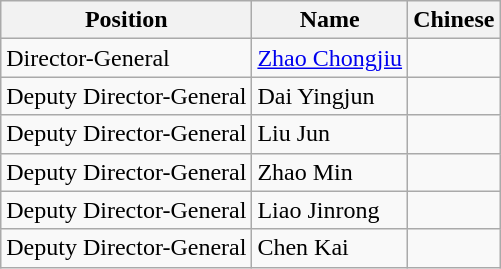<table class="wikitable">
<tr>
<th>Position</th>
<th>Name</th>
<th>Chinese</th>
</tr>
<tr>
<td>Director-General</td>
<td><a href='#'>Zhao Chongjiu</a></td>
<td></td>
</tr>
<tr>
<td>Deputy Director-General</td>
<td>Dai Yingjun</td>
<td></td>
</tr>
<tr>
<td>Deputy Director-General</td>
<td>Liu Jun</td>
<td></td>
</tr>
<tr>
<td>Deputy Director-General</td>
<td>Zhao Min</td>
<td></td>
</tr>
<tr>
<td>Deputy Director-General</td>
<td>Liao Jinrong</td>
<td></td>
</tr>
<tr>
<td>Deputy Director-General</td>
<td>Chen Kai</td>
<td></td>
</tr>
</table>
